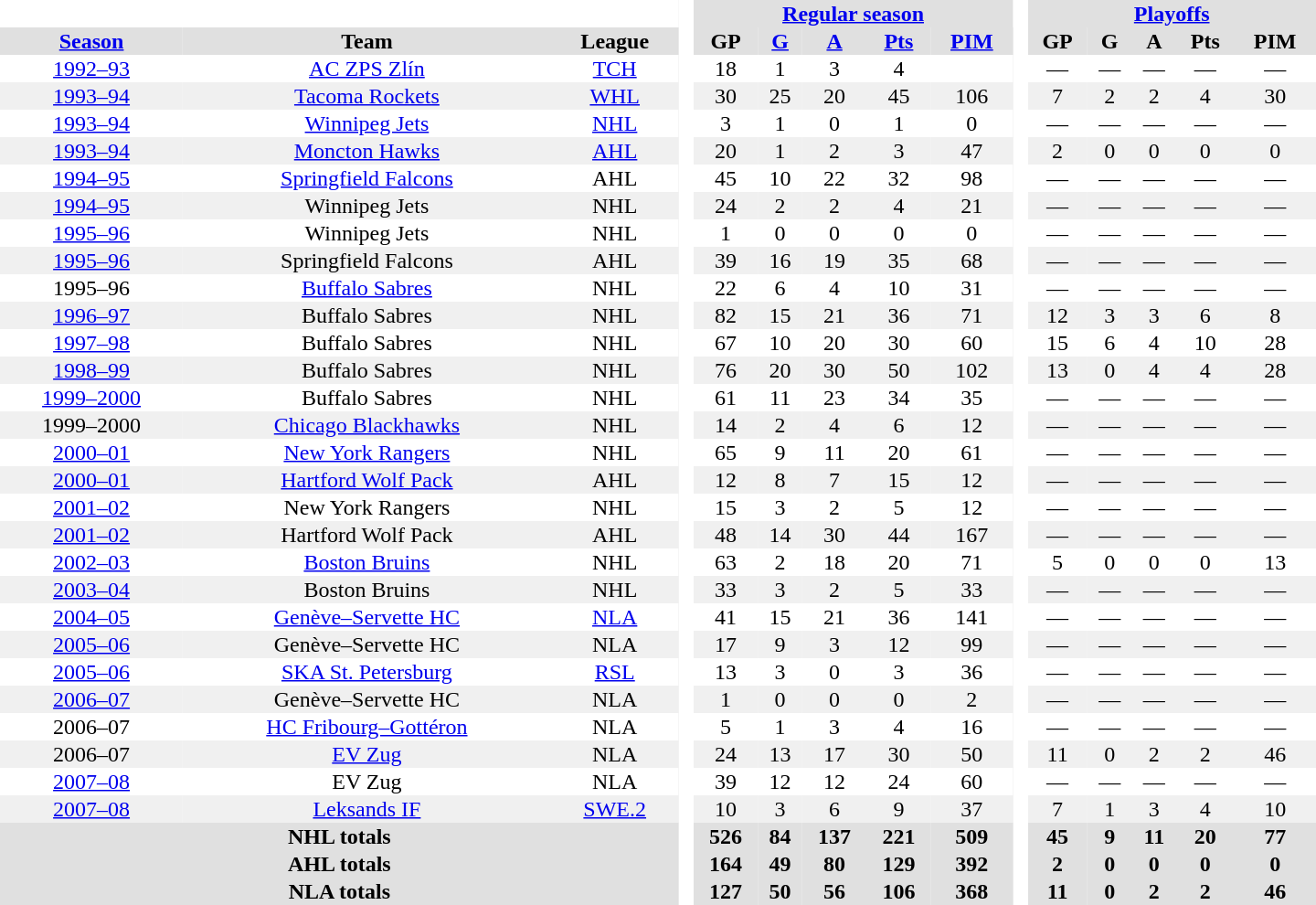<table border="0" cellpadding="1" cellspacing="0" style="text-align:center; width:60em">
<tr bgcolor="#e0e0e0">
<th colspan="3" bgcolor="#ffffff"> </th>
<th rowspan="99" bgcolor="#ffffff"> </th>
<th colspan="5"><a href='#'>Regular season</a></th>
<th rowspan="99" bgcolor="#ffffff"> </th>
<th colspan="5"><a href='#'>Playoffs</a></th>
</tr>
<tr bgcolor="#e0e0e0">
<th><a href='#'>Season</a></th>
<th>Team</th>
<th>League</th>
<th>GP</th>
<th><a href='#'>G</a></th>
<th><a href='#'>A</a></th>
<th><a href='#'>Pts</a></th>
<th><a href='#'>PIM</a></th>
<th>GP</th>
<th>G</th>
<th>A</th>
<th>Pts</th>
<th>PIM</th>
</tr>
<tr>
<td><a href='#'>1992–93</a></td>
<td><a href='#'>AC ZPS Zlín</a></td>
<td><a href='#'>TCH</a></td>
<td>18</td>
<td>1</td>
<td>3</td>
<td>4</td>
<td></td>
<td>—</td>
<td>—</td>
<td>—</td>
<td>—</td>
<td>—</td>
</tr>
<tr bgcolor="#f0f0f0">
<td><a href='#'>1993–94</a></td>
<td><a href='#'>Tacoma Rockets</a></td>
<td><a href='#'>WHL</a></td>
<td>30</td>
<td>25</td>
<td>20</td>
<td>45</td>
<td>106</td>
<td>7</td>
<td>2</td>
<td>2</td>
<td>4</td>
<td>30</td>
</tr>
<tr>
<td><a href='#'>1993–94</a></td>
<td><a href='#'>Winnipeg Jets</a></td>
<td><a href='#'>NHL</a></td>
<td>3</td>
<td>1</td>
<td>0</td>
<td>1</td>
<td>0</td>
<td>—</td>
<td>—</td>
<td>—</td>
<td>—</td>
<td>—</td>
</tr>
<tr bgcolor="#f0f0f0">
<td><a href='#'>1993–94</a></td>
<td><a href='#'>Moncton Hawks</a></td>
<td><a href='#'>AHL</a></td>
<td>20</td>
<td>1</td>
<td>2</td>
<td>3</td>
<td>47</td>
<td>2</td>
<td>0</td>
<td>0</td>
<td>0</td>
<td>0</td>
</tr>
<tr>
<td><a href='#'>1994–95</a></td>
<td><a href='#'>Springfield Falcons</a></td>
<td>AHL</td>
<td>45</td>
<td>10</td>
<td>22</td>
<td>32</td>
<td>98</td>
<td>—</td>
<td>—</td>
<td>—</td>
<td>—</td>
<td>—</td>
</tr>
<tr bgcolor="#f0f0f0">
<td><a href='#'>1994–95</a></td>
<td>Winnipeg Jets</td>
<td>NHL</td>
<td>24</td>
<td>2</td>
<td>2</td>
<td>4</td>
<td>21</td>
<td>—</td>
<td>—</td>
<td>—</td>
<td>—</td>
<td>—</td>
</tr>
<tr>
<td><a href='#'>1995–96</a></td>
<td>Winnipeg Jets</td>
<td>NHL</td>
<td>1</td>
<td>0</td>
<td>0</td>
<td>0</td>
<td>0</td>
<td>—</td>
<td>—</td>
<td>—</td>
<td>—</td>
<td>—</td>
</tr>
<tr bgcolor="#f0f0f0">
<td><a href='#'>1995–96</a></td>
<td>Springfield Falcons</td>
<td>AHL</td>
<td>39</td>
<td>16</td>
<td>19</td>
<td>35</td>
<td>68</td>
<td>—</td>
<td>—</td>
<td>—</td>
<td>—</td>
<td>—</td>
</tr>
<tr>
<td>1995–96</td>
<td><a href='#'>Buffalo Sabres</a></td>
<td>NHL</td>
<td>22</td>
<td>6</td>
<td>4</td>
<td>10</td>
<td>31</td>
<td>—</td>
<td>—</td>
<td>—</td>
<td>—</td>
<td>—</td>
</tr>
<tr bgcolor="#f0f0f0">
<td><a href='#'>1996–97</a></td>
<td>Buffalo Sabres</td>
<td>NHL</td>
<td>82</td>
<td>15</td>
<td>21</td>
<td>36</td>
<td>71</td>
<td>12</td>
<td>3</td>
<td>3</td>
<td>6</td>
<td>8</td>
</tr>
<tr>
<td><a href='#'>1997–98</a></td>
<td>Buffalo Sabres</td>
<td>NHL</td>
<td>67</td>
<td>10</td>
<td>20</td>
<td>30</td>
<td>60</td>
<td>15</td>
<td>6</td>
<td>4</td>
<td>10</td>
<td>28</td>
</tr>
<tr bgcolor="#f0f0f0">
<td><a href='#'>1998–99</a></td>
<td>Buffalo Sabres</td>
<td>NHL</td>
<td>76</td>
<td>20</td>
<td>30</td>
<td>50</td>
<td>102</td>
<td>13</td>
<td>0</td>
<td>4</td>
<td>4</td>
<td>28</td>
</tr>
<tr>
<td><a href='#'>1999–2000</a></td>
<td>Buffalo Sabres</td>
<td>NHL</td>
<td>61</td>
<td>11</td>
<td>23</td>
<td>34</td>
<td>35</td>
<td>—</td>
<td>—</td>
<td>—</td>
<td>—</td>
<td>—</td>
</tr>
<tr bgcolor="#f0f0f0">
<td>1999–2000</td>
<td><a href='#'>Chicago Blackhawks</a></td>
<td>NHL</td>
<td>14</td>
<td>2</td>
<td>4</td>
<td>6</td>
<td>12</td>
<td>—</td>
<td>—</td>
<td>—</td>
<td>—</td>
<td>—</td>
</tr>
<tr>
<td><a href='#'>2000–01</a></td>
<td><a href='#'>New York Rangers</a></td>
<td>NHL</td>
<td>65</td>
<td>9</td>
<td>11</td>
<td>20</td>
<td>61</td>
<td>—</td>
<td>—</td>
<td>—</td>
<td>—</td>
<td>—</td>
</tr>
<tr bgcolor="#f0f0f0">
<td><a href='#'>2000–01</a></td>
<td><a href='#'>Hartford Wolf Pack</a></td>
<td>AHL</td>
<td>12</td>
<td>8</td>
<td>7</td>
<td>15</td>
<td>12</td>
<td>—</td>
<td>—</td>
<td>—</td>
<td>—</td>
<td>—</td>
</tr>
<tr>
<td><a href='#'>2001–02</a></td>
<td>New York Rangers</td>
<td>NHL</td>
<td>15</td>
<td>3</td>
<td>2</td>
<td>5</td>
<td>12</td>
<td>—</td>
<td>—</td>
<td>—</td>
<td>—</td>
<td>—</td>
</tr>
<tr bgcolor="#f0f0f0">
<td><a href='#'>2001–02</a></td>
<td>Hartford Wolf Pack</td>
<td>AHL</td>
<td>48</td>
<td>14</td>
<td>30</td>
<td>44</td>
<td>167</td>
<td>—</td>
<td>—</td>
<td>—</td>
<td>—</td>
<td>—</td>
</tr>
<tr>
<td><a href='#'>2002–03</a></td>
<td><a href='#'>Boston Bruins</a></td>
<td>NHL</td>
<td>63</td>
<td>2</td>
<td>18</td>
<td>20</td>
<td>71</td>
<td>5</td>
<td>0</td>
<td>0</td>
<td>0</td>
<td>13</td>
</tr>
<tr bgcolor="#f0f0f0">
<td><a href='#'>2003–04</a></td>
<td>Boston Bruins</td>
<td>NHL</td>
<td>33</td>
<td>3</td>
<td>2</td>
<td>5</td>
<td>33</td>
<td>—</td>
<td>—</td>
<td>—</td>
<td>—</td>
<td>—</td>
</tr>
<tr>
<td><a href='#'>2004–05</a></td>
<td><a href='#'>Genève–Servette HC</a></td>
<td><a href='#'>NLA</a></td>
<td>41</td>
<td>15</td>
<td>21</td>
<td>36</td>
<td>141</td>
<td>—</td>
<td>—</td>
<td>—</td>
<td>—</td>
<td>—</td>
</tr>
<tr bgcolor="#f0f0f0">
<td><a href='#'>2005–06</a></td>
<td>Genève–Servette HC</td>
<td>NLA</td>
<td>17</td>
<td>9</td>
<td>3</td>
<td>12</td>
<td>99</td>
<td>—</td>
<td>—</td>
<td>—</td>
<td>—</td>
<td>—</td>
</tr>
<tr>
<td><a href='#'>2005–06</a></td>
<td><a href='#'>SKA St. Petersburg</a></td>
<td><a href='#'>RSL</a></td>
<td>13</td>
<td>3</td>
<td>0</td>
<td>3</td>
<td>36</td>
<td>—</td>
<td>—</td>
<td>—</td>
<td>—</td>
<td>—</td>
</tr>
<tr bgcolor="#f0f0f0">
<td><a href='#'>2006–07</a></td>
<td>Genève–Servette HC</td>
<td>NLA</td>
<td>1</td>
<td>0</td>
<td>0</td>
<td>0</td>
<td>2</td>
<td>—</td>
<td>—</td>
<td>—</td>
<td>—</td>
<td>—</td>
</tr>
<tr>
<td>2006–07</td>
<td><a href='#'>HC Fribourg–Gottéron</a></td>
<td>NLA</td>
<td>5</td>
<td>1</td>
<td>3</td>
<td>4</td>
<td>16</td>
<td>—</td>
<td>—</td>
<td>—</td>
<td>—</td>
<td>—</td>
</tr>
<tr bgcolor="#f0f0f0">
<td>2006–07</td>
<td><a href='#'>EV Zug</a></td>
<td>NLA</td>
<td>24</td>
<td>13</td>
<td>17</td>
<td>30</td>
<td>50</td>
<td>11</td>
<td>0</td>
<td>2</td>
<td>2</td>
<td>46</td>
</tr>
<tr>
<td><a href='#'>2007–08</a></td>
<td>EV Zug</td>
<td>NLA</td>
<td>39</td>
<td>12</td>
<td>12</td>
<td>24</td>
<td>60</td>
<td>—</td>
<td>—</td>
<td>—</td>
<td>—</td>
<td>—</td>
</tr>
<tr bgcolor="#f0f0f0">
<td><a href='#'>2007–08</a></td>
<td><a href='#'>Leksands IF</a></td>
<td><a href='#'>SWE.2</a></td>
<td>10</td>
<td>3</td>
<td>6</td>
<td>9</td>
<td>37</td>
<td>7</td>
<td>1</td>
<td>3</td>
<td>4</td>
<td>10</td>
</tr>
<tr bgcolor="#e0e0e0">
<th colspan="3">NHL totals</th>
<th>526</th>
<th>84</th>
<th>137</th>
<th>221</th>
<th>509</th>
<th>45</th>
<th>9</th>
<th>11</th>
<th>20</th>
<th>77</th>
</tr>
<tr bgcolor="#e0e0e0">
<th colspan="3">AHL totals</th>
<th>164</th>
<th>49</th>
<th>80</th>
<th>129</th>
<th>392</th>
<th>2</th>
<th>0</th>
<th>0</th>
<th>0</th>
<th>0</th>
</tr>
<tr bgcolor="#e0e0e0">
<th colspan="3">NLA totals</th>
<th>127</th>
<th>50</th>
<th>56</th>
<th>106</th>
<th>368</th>
<th>11</th>
<th>0</th>
<th>2</th>
<th>2</th>
<th>46</th>
</tr>
</table>
